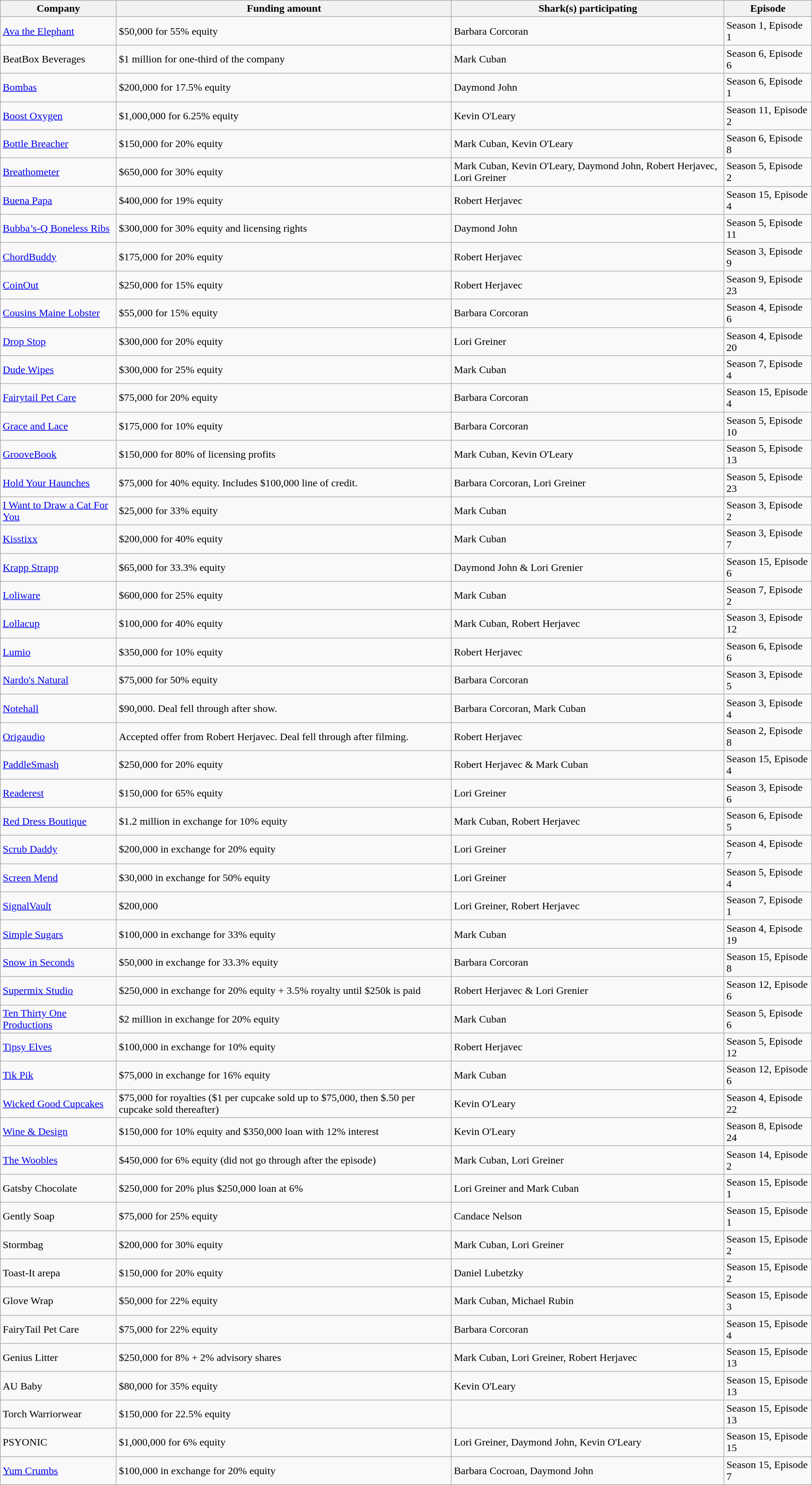<table class="wikitable sortable plainrowheaders">
<tr>
<th scope="col">Company</th>
<th scope="col">Funding amount</th>
<th scope="col">Shark(s) participating</th>
<th scope="col">Episode</th>
</tr>
<tr>
<td><a href='#'>Ava the Elephant</a></td>
<td>$50,000 for 55% equity</td>
<td>Barbara Corcoran</td>
<td>Season 1, Episode 1</td>
</tr>
<tr>
<td>BeatBox Beverages</td>
<td>$1 million for one-third of the company</td>
<td>Mark Cuban</td>
<td>Season 6, Episode 6</td>
</tr>
<tr>
<td><a href='#'>Bombas</a></td>
<td>$200,000 for 17.5% equity</td>
<td>Daymond John</td>
<td>Season 6, Episode 1</td>
</tr>
<tr>
<td><a href='#'>Boost Oxygen</a></td>
<td>$1,000,000 for 6.25% equity</td>
<td>Kevin O'Leary</td>
<td>Season 11, Episode 2</td>
</tr>
<tr>
<td><a href='#'>Bottle Breacher</a></td>
<td>$150,000 for 20% equity</td>
<td>Mark Cuban, Kevin O'Leary</td>
<td>Season 6, Episode 8</td>
</tr>
<tr>
<td><a href='#'>Breathometer</a></td>
<td>$650,000 for 30% equity</td>
<td>Mark Cuban, Kevin O'Leary, Daymond John, Robert Herjavec, Lori Greiner</td>
<td>Season 5, Episode 2</td>
</tr>
<tr>
<td><a href='#'>Buena Papa</a></td>
<td>$400,000 for 19% equity</td>
<td>Robert Herjavec</td>
<td>Season 15, Episode 4</td>
</tr>
<tr>
<td><a href='#'>Bubba’s-Q Boneless Ribs</a></td>
<td>$300,000 for 30% equity and licensing rights</td>
<td>Daymond John</td>
<td>Season 5, Episode 11</td>
</tr>
<tr>
<td><a href='#'>ChordBuddy</a></td>
<td>$175,000 for 20% equity</td>
<td>Robert Herjavec</td>
<td>Season 3, Episode 9</td>
</tr>
<tr>
<td><a href='#'>CoinOut</a></td>
<td>$250,000 for 15% equity</td>
<td>Robert Herjavec</td>
<td>Season 9, Episode 23</td>
</tr>
<tr>
<td><a href='#'>Cousins Maine Lobster</a></td>
<td>$55,000 for 15% equity</td>
<td>Barbara Corcoran</td>
<td>Season 4, Episode 6</td>
</tr>
<tr>
<td><a href='#'>Drop Stop</a></td>
<td>$300,000 for 20% equity</td>
<td>Lori Greiner</td>
<td>Season 4, Episode 20</td>
</tr>
<tr>
<td><a href='#'>Dude Wipes</a></td>
<td>$300,000 for 25% equity</td>
<td>Mark Cuban</td>
<td>Season 7, Episode 4</td>
</tr>
<tr>
<td><a href='#'>Fairytail Pet Care</a></td>
<td>$75,000 for 20% equity</td>
<td>Barbara Corcoran</td>
<td>Season 15, Episode 4</td>
</tr>
<tr>
<td><a href='#'>Grace and Lace</a></td>
<td>$175,000 for 10% equity</td>
<td>Barbara Corcoran</td>
<td>Season 5, Episode 10</td>
</tr>
<tr>
<td><a href='#'>GrooveBook</a></td>
<td>$150,000 for 80% of licensing profits</td>
<td>Mark Cuban, Kevin O'Leary</td>
<td>Season 5, Episode 13</td>
</tr>
<tr>
<td><a href='#'>Hold Your Haunches</a></td>
<td>$75,000 for 40% equity. Includes $100,000 line of credit.</td>
<td>Barbara Corcoran, Lori Greiner</td>
<td>Season 5, Episode 23</td>
</tr>
<tr>
<td><a href='#'>I Want to Draw a Cat For You</a></td>
<td>$25,000 for 33% equity</td>
<td>Mark Cuban</td>
<td>Season 3, Episode 2</td>
</tr>
<tr>
<td><a href='#'>Kisstixx</a></td>
<td>$200,000 for 40% equity</td>
<td>Mark Cuban</td>
<td>Season 3, Episode 7</td>
</tr>
<tr>
<td><a href='#'>Krapp Strapp</a></td>
<td>$65,000 for 33.3% equity</td>
<td>Daymond John & Lori Grenier</td>
<td>Season 15, Episode 6</td>
</tr>
<tr>
<td><a href='#'>Loliware</a></td>
<td>$600,000 for 25% equity</td>
<td>Mark Cuban</td>
<td>Season 7, Episode 2</td>
</tr>
<tr>
<td><a href='#'>Lollacup</a></td>
<td>$100,000 for 40% equity</td>
<td>Mark Cuban, Robert Herjavec</td>
<td>Season 3, Episode 12</td>
</tr>
<tr>
<td><a href='#'>Lumio</a></td>
<td>$350,000 for 10% equity</td>
<td>Robert Herjavec</td>
<td>Season 6, Episode 6</td>
</tr>
<tr>
<td><a href='#'>Nardo's Natural</a></td>
<td>$75,000 for 50% equity</td>
<td>Barbara Corcoran</td>
<td>Season 3, Episode 5</td>
</tr>
<tr>
<td><a href='#'>Notehall</a></td>
<td>$90,000. Deal fell through after show.</td>
<td>Barbara Corcoran, Mark Cuban</td>
<td>Season 3, Episode 4</td>
</tr>
<tr>
<td><a href='#'>Origaudio</a></td>
<td>Accepted offer from Robert Herjavec. Deal fell through after filming.</td>
<td>Robert Herjavec</td>
<td>Season 2, Episode 8</td>
</tr>
<tr>
<td><a href='#'>PaddleSmash</a></td>
<td>$250,000 for 20% equity</td>
<td>Robert Herjavec & Mark Cuban</td>
<td>Season 15, Episode 4</td>
</tr>
<tr>
<td><a href='#'>Readerest</a></td>
<td>$150,000 for 65% equity</td>
<td>Lori Greiner</td>
<td>Season 3, Episode 6</td>
</tr>
<tr>
<td><a href='#'>Red Dress Boutique</a></td>
<td>$1.2 million in exchange for 10% equity</td>
<td>Mark Cuban, Robert Herjavec</td>
<td>Season 6, Episode 5</td>
</tr>
<tr>
<td><a href='#'>Scrub Daddy</a></td>
<td>$200,000 in exchange for 20% equity</td>
<td>Lori Greiner</td>
<td>Season 4, Episode 7</td>
</tr>
<tr>
<td><a href='#'>Screen Mend</a></td>
<td>$30,000 in exchange for 50% equity</td>
<td>Lori Greiner</td>
<td>Season 5, Episode 4</td>
</tr>
<tr>
<td><a href='#'>SignalVault</a></td>
<td>$200,000</td>
<td>Lori Greiner, Robert Herjavec</td>
<td>Season 7, Episode 1</td>
</tr>
<tr>
<td><a href='#'>Simple Sugars</a></td>
<td>$100,000 in exchange for 33% equity</td>
<td>Mark Cuban</td>
<td>Season 4, Episode 19</td>
</tr>
<tr>
<td><a href='#'>Snow in Seconds</a></td>
<td>$50,000 in exchange for 33.3% equity</td>
<td>Barbara Corcoran</td>
<td>Season 15, Episode 8</td>
</tr>
<tr>
<td><a href='#'>Supermix Studio</a></td>
<td>$250,000 in exchange for 20% equity + 3.5% royalty until $250k is paid</td>
<td>Robert Herjavec & Lori Grenier</td>
<td>Season 12, Episode 6</td>
</tr>
<tr>
<td><a href='#'>Ten Thirty One Productions</a></td>
<td>$2 million in exchange for 20% equity</td>
<td>Mark Cuban</td>
<td>Season 5, Episode 6</td>
</tr>
<tr>
<td><a href='#'>Tipsy Elves</a></td>
<td>$100,000 in exchange for 10% equity</td>
<td>Robert Herjavec</td>
<td>Season 5, Episode 12</td>
</tr>
<tr>
<td><a href='#'>Tik Pik</a></td>
<td>$75,000 in exchange for 16% equity</td>
<td>Mark Cuban</td>
<td>Season 12, Episode 6</td>
</tr>
<tr>
<td><a href='#'>Wicked Good Cupcakes</a></td>
<td>$75,000 for royalties ($1 per cupcake sold up to $75,000, then $.50 per cupcake sold thereafter)</td>
<td>Kevin O'Leary</td>
<td>Season 4, Episode 22</td>
</tr>
<tr>
<td><a href='#'>Wine & Design</a></td>
<td>$150,000 for 10% equity and $350,000 loan with 12% interest</td>
<td>Kevin O'Leary</td>
<td>Season 8, Episode 24</td>
</tr>
<tr>
<td><a href='#'>The Woobles</a></td>
<td>$450,000 for 6% equity (did not go through after the episode)</td>
<td>Mark Cuban, Lori Greiner</td>
<td>Season 14, Episode 2</td>
</tr>
<tr>
<td>Gatsby Chocolate</td>
<td>$250,000 for 20% plus $250,000 loan at 6%</td>
<td>Lori Greiner and Mark Cuban</td>
<td>Season 15, Episode 1</td>
</tr>
<tr>
<td>Gently Soap</td>
<td>$75,000 for 25% equity</td>
<td>Candace Nelson</td>
<td>Season 15, Episode 1</td>
</tr>
<tr>
<td>Stormbag</td>
<td>$200,000 for 30% equity</td>
<td>Mark Cuban, Lori Greiner</td>
<td>Season 15, Episode 2</td>
</tr>
<tr>
<td>Toast-It arepa</td>
<td>$150,000 for 20% equity</td>
<td>Daniel Lubetzky</td>
<td>Season 15, Episode 2</td>
</tr>
<tr>
<td>Glove Wrap</td>
<td>$50,000 for 22% equity</td>
<td>Mark Cuban, Michael Rubin</td>
<td>Season 15, Episode 3</td>
</tr>
<tr>
<td>FairyTail Pet Care</td>
<td>$75,000 for 22% equity</td>
<td>Barbara Corcoran</td>
<td>Season 15, Episode 4</td>
</tr>
<tr>
<td>Genius Litter</td>
<td>$250,000 for 8% + 2% advisory shares</td>
<td>Mark Cuban, Lori Greiner, Robert Herjavec</td>
<td>Season 15, Episode 13</td>
</tr>
<tr>
<td>AU Baby</td>
<td>$80,000 for 35% equity</td>
<td>Kevin O'Leary</td>
<td>Season 15, Episode 13</td>
</tr>
<tr>
<td>Torch Warriorwear</td>
<td>$150,000 for 22.5% equity</td>
<td></td>
<td>Season 15, Episode 13</td>
</tr>
<tr>
<td>PSYONIC</td>
<td>$1,000,000 for 6% equity</td>
<td>Lori Greiner, Daymond John, Kevin O'Leary</td>
<td>Season 15, Episode 15</td>
</tr>
<tr>
<td><a href='#'>Yum Crumbs</a></td>
<td>$100,000 in exchange for 20% equity</td>
<td>Barbara Cocroan, Daymond John</td>
<td>Season 15, Episode 7</td>
</tr>
</table>
